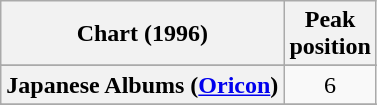<table class="wikitable sortable plainrowheaders" style="text-align:center">
<tr>
<th scope="col">Chart (1996)</th>
<th scope="col">Peak<br>position</th>
</tr>
<tr>
</tr>
<tr>
</tr>
<tr>
</tr>
<tr>
<th scope="row">Japanese Albums (<a href='#'>Oricon</a>)</th>
<td align="center">6</td>
</tr>
<tr>
</tr>
<tr>
</tr>
<tr>
</tr>
</table>
